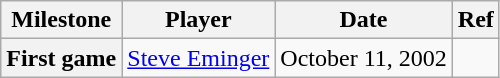<table class="wikitable">
<tr>
<th scope="col">Milestone</th>
<th scope="col">Player</th>
<th scope="col">Date</th>
<th scope="col">Ref</th>
</tr>
<tr>
<th>First game</th>
<td><a href='#'>Steve Eminger</a></td>
<td>October 11, 2002</td>
<td></td>
</tr>
</table>
